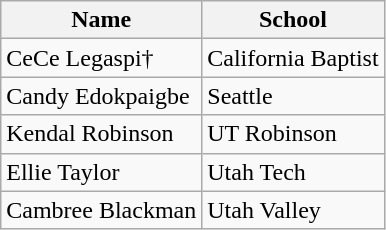<table class="wikitable">
<tr>
<th>Name</th>
<th>School</th>
</tr>
<tr>
<td>CeCe Legaspi†</td>
<td>California Baptist</td>
</tr>
<tr>
<td>Candy Edokpaigbe</td>
<td>Seattle</td>
</tr>
<tr>
<td>Kendal Robinson</td>
<td>UT Robinson</td>
</tr>
<tr>
<td>Ellie Taylor</td>
<td>Utah Tech</td>
</tr>
<tr>
<td>Cambree Blackman</td>
<td>Utah Valley</td>
</tr>
</table>
